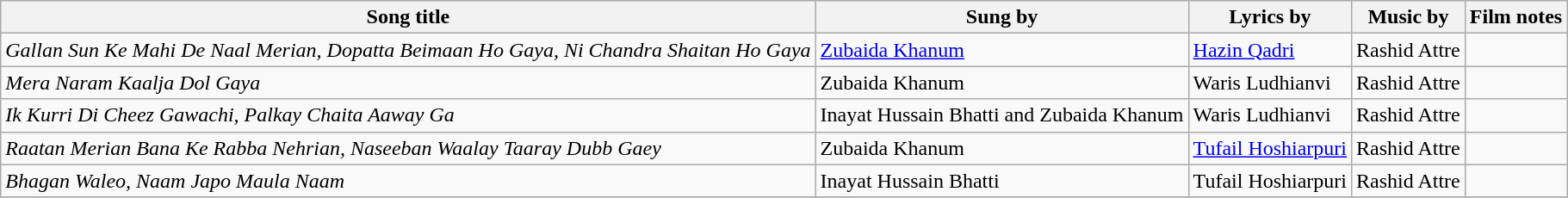<table class= "wikitable">
<tr>
<th>Song title</th>
<th>Sung by</th>
<th>Lyrics by</th>
<th>Music by</th>
<th>Film notes</th>
</tr>
<tr>
<td><em>Gallan Sun Ke Mahi De Naal Merian, Dopatta Beimaan Ho Gaya, Ni Chandra Shaitan Ho Gaya</em></td>
<td><a href='#'>Zubaida Khanum</a></td>
<td><a href='#'>Hazin Qadri</a></td>
<td>Rashid Attre</td>
<td></td>
</tr>
<tr>
<td><em>Mera Naram Kaalja Dol Gaya</em></td>
<td>Zubaida Khanum</td>
<td>Waris Ludhianvi</td>
<td>Rashid Attre</td>
<td></td>
</tr>
<tr>
<td><em>Ik Kurri Di Cheez Gawachi, Palkay Chaita Aaway Ga</em></td>
<td>Inayat Hussain Bhatti and Zubaida Khanum</td>
<td>Waris Ludhianvi</td>
<td>Rashid Attre</td>
<td></td>
</tr>
<tr>
<td><em>Raatan Merian Bana Ke Rabba Nehrian, Naseeban Waalay Taaray Dubb Gaey</em></td>
<td>Zubaida Khanum</td>
<td><a href='#'>Tufail Hoshiarpuri</a></td>
<td>Rashid Attre</td>
</tr>
<tr>
<td><em>Bhagan Waleo, Naam Japo Maula Naam</em></td>
<td>Inayat Hussain Bhatti</td>
<td>Tufail Hoshiarpuri</td>
<td>Rashid Attre</td>
<td></td>
</tr>
<tr>
</tr>
</table>
